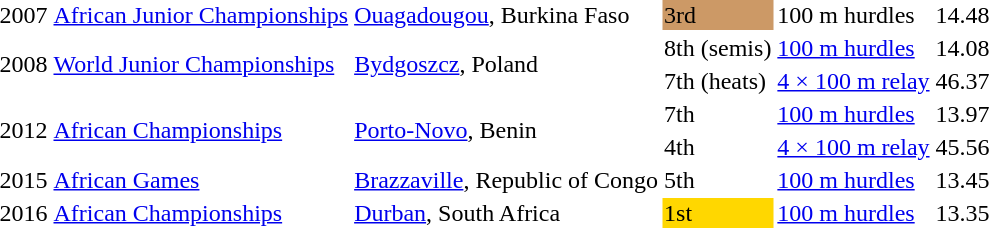<table>
<tr>
<td>2007</td>
<td><a href='#'>African Junior Championships</a></td>
<td><a href='#'>Ouagadougou</a>, Burkina Faso</td>
<td bgcolor=cc9966>3rd</td>
<td>100 m hurdles</td>
<td>14.48</td>
</tr>
<tr>
<td rowspan=2>2008</td>
<td rowspan=2><a href='#'>World Junior Championships</a></td>
<td rowspan=2><a href='#'>Bydgoszcz</a>, Poland</td>
<td>8th (semis)</td>
<td><a href='#'>100 m hurdles</a></td>
<td>14.08</td>
</tr>
<tr>
<td>7th (heats)</td>
<td><a href='#'>4 × 100 m relay</a></td>
<td>46.37</td>
</tr>
<tr>
<td rowspan=2>2012</td>
<td rowspan=2><a href='#'>African Championships</a></td>
<td rowspan=2><a href='#'>Porto-Novo</a>, Benin</td>
<td>7th</td>
<td><a href='#'>100 m hurdles</a></td>
<td>13.97</td>
</tr>
<tr>
<td>4th</td>
<td><a href='#'>4 × 100 m relay</a></td>
<td>45.56</td>
</tr>
<tr>
<td>2015</td>
<td><a href='#'>African Games</a></td>
<td><a href='#'>Brazzaville</a>, Republic of Congo</td>
<td>5th</td>
<td><a href='#'>100 m hurdles</a></td>
<td>13.45</td>
</tr>
<tr>
<td>2016</td>
<td><a href='#'>African Championships</a></td>
<td><a href='#'>Durban</a>, South Africa</td>
<td bgcolor=gold>1st</td>
<td><a href='#'>100 m hurdles</a></td>
<td>13.35</td>
</tr>
</table>
